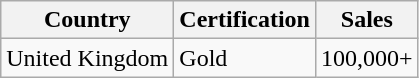<table class="wikitable">
<tr>
<th>Country</th>
<th>Certification</th>
<th>Sales</th>
</tr>
<tr>
<td>United Kingdom</td>
<td>Gold</td>
<td>100,000+</td>
</tr>
</table>
